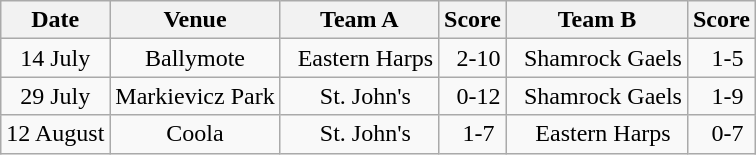<table class="wikitable">
<tr>
<th>Date</th>
<th>Venue</th>
<th>Team A</th>
<th>Score</th>
<th>Team B</th>
<th>Score</th>
</tr>
<tr align="center">
<td>14 July</td>
<td>Ballymote</td>
<td>  Eastern Harps</td>
<td>  2-10</td>
<td>  Shamrock Gaels</td>
<td>  1-5</td>
</tr>
<tr align="center">
<td>29 July</td>
<td>Markievicz Park</td>
<td>  St. John's</td>
<td>  0-12</td>
<td>  Shamrock Gaels</td>
<td>  1-9</td>
</tr>
<tr align="center">
<td>12 August</td>
<td>Coola</td>
<td>  St. John's</td>
<td>  1-7</td>
<td>  Eastern Harps</td>
<td>  0-7</td>
</tr>
</table>
